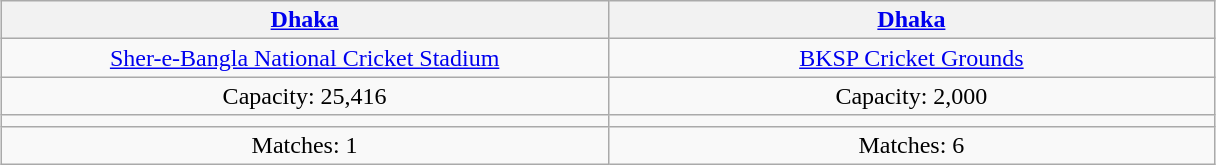<table class="wikitable" style="text-align:center;margin:auto">
<tr>
<th style="width:33%;"><a href='#'>Dhaka</a></th>
<th style="width:33%;"><a href='#'>Dhaka</a></th>
</tr>
<tr>
<td><a href='#'>Sher-e-Bangla National Cricket Stadium</a></td>
<td><a href='#'>BKSP Cricket Grounds</a></td>
</tr>
<tr>
<td>Capacity: 25,416</td>
<td>Capacity: 2,000</td>
</tr>
<tr>
<td></td>
<td></td>
</tr>
<tr>
<td>Matches: 1</td>
<td>Matches: 6</td>
</tr>
</table>
